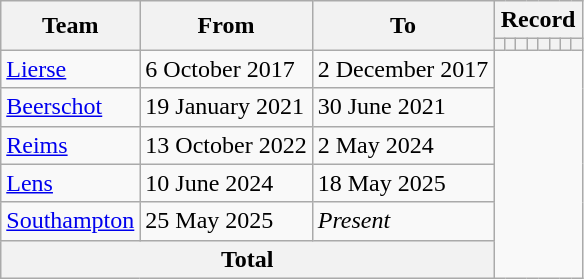<table class="wikitable" style="text-align: center;">
<tr>
<th rowspan="2">Team</th>
<th rowspan="2">From</th>
<th rowspan="2">To</th>
<th colspan="8">Record</th>
</tr>
<tr>
<th></th>
<th></th>
<th></th>
<th></th>
<th></th>
<th></th>
<th></th>
<th></th>
</tr>
<tr>
<td align=left><a href='#'>Lierse</a></td>
<td align=left>6 October 2017</td>
<td align=left>2 December 2017<br></td>
</tr>
<tr>
<td align=left><a href='#'>Beerschot</a></td>
<td align=left>19 January 2021</td>
<td align=left>30 June 2021<br></td>
</tr>
<tr>
<td align=left><a href='#'>Reims</a></td>
<td align=left>13 October 2022</td>
<td align=left>2 May 2024<br></td>
</tr>
<tr>
<td align=left><a href='#'>Lens</a></td>
<td align=left>10 June 2024</td>
<td align=left>18 May 2025<br></td>
</tr>
<tr>
<td align=left><a href='#'>Southampton</a></td>
<td align=left>25 May 2025</td>
<td align=left><em>Present</em><br></td>
</tr>
<tr>
<th colspan="3">Total<br></th>
</tr>
</table>
